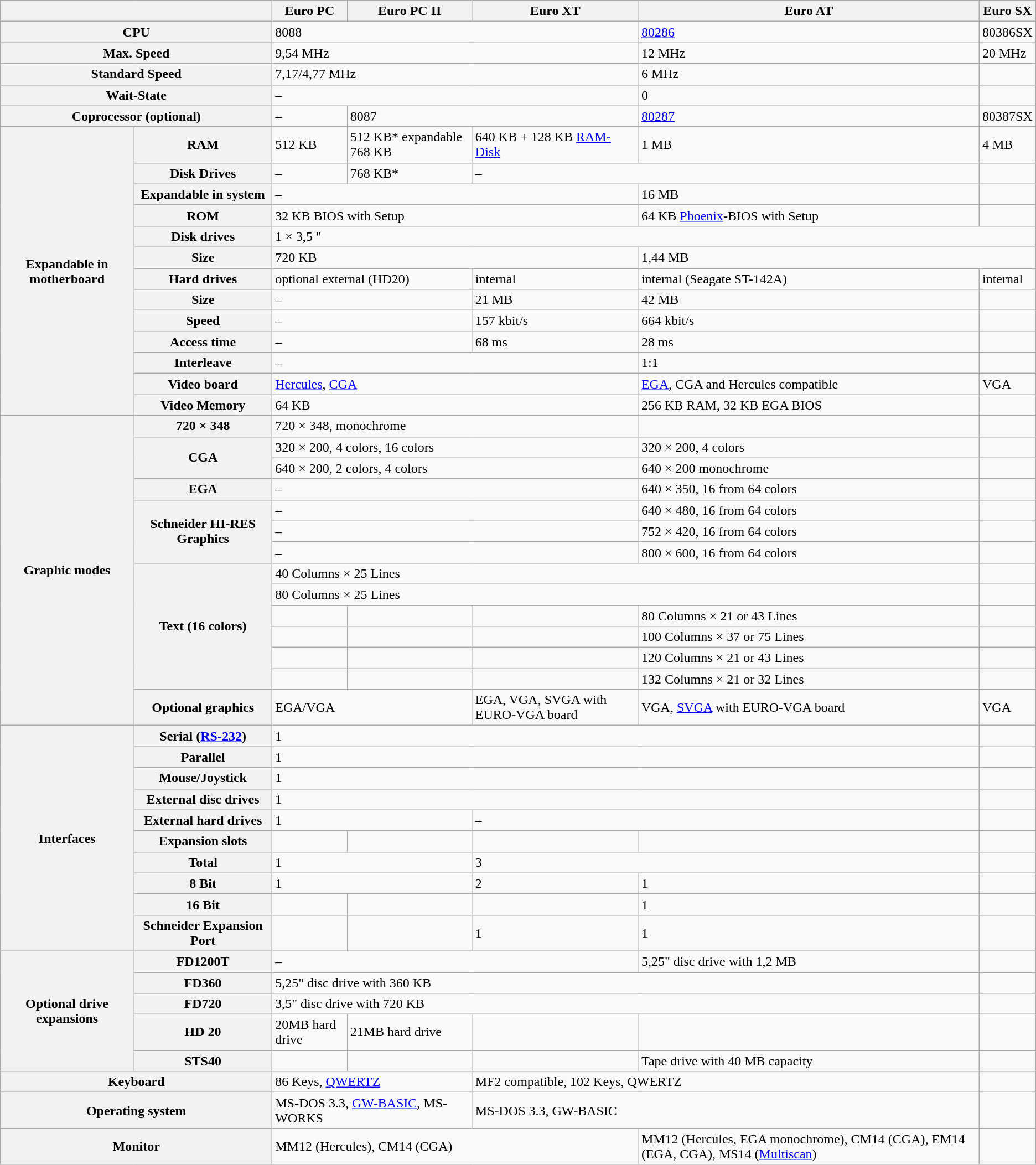<table class="wikitable centered">
<tr class="gray">
<th colspan="2"></th>
<th>Euro PC</th>
<th>Euro PC II</th>
<th>Euro XT</th>
<th>Euro AT</th>
<th>Euro SX</th>
</tr>
<tr class="gray">
<th colspan="2">CPU</th>
<td colspan="3">8088</td>
<td><a href='#'>80286</a></td>
<td>80386SX</td>
</tr>
<tr>
<th colspan="2">Max. Speed</th>
<td colspan="3">9,54 MHz</td>
<td>12 MHz</td>
<td>20 MHz</td>
</tr>
<tr>
<th colspan="2">Standard Speed</th>
<td colspan="3">7,17/4,77 MHz</td>
<td>6 MHz</td>
<td></td>
</tr>
<tr>
<th colspan="2">Wait-State</th>
<td colspan="3">–</td>
<td>0</td>
<td></td>
</tr>
<tr>
<th colspan="2">Coprocessor (optional)</th>
<td>–</td>
<td colspan="2">8087</td>
<td><a href='#'>80287</a></td>
<td>80387SX</td>
</tr>
<tr>
<th rowspan="13">Expandable in motherboard</th>
<th>RAM</th>
<td>512 KB</td>
<td>512 KB* expandable 768 KB</td>
<td>640 KB + 128 KB <a href='#'>RAM-Disk</a></td>
<td>1 MB</td>
<td>4 MB</td>
</tr>
<tr>
<th>Disk Drives</th>
<td>–</td>
<td>768 KB*</td>
<td colspan="2">–</td>
<td></td>
</tr>
<tr>
<th>Expandable in system</th>
<td colspan="3">–</td>
<td>16 MB</td>
<td></td>
</tr>
<tr>
<th>ROM</th>
<td colspan="3">32 KB BIOS with Setup</td>
<td>64 KB <a href='#'>Phoenix</a>-BIOS with Setup</td>
<td></td>
</tr>
<tr class="gray">
<th>Disk drives</th>
<td colspan="5">1 × 3,5 "</td>
</tr>
<tr>
<th>Size</th>
<td colspan="3">720 KB</td>
<td colspan="2">1,44 MB</td>
</tr>
<tr class="gray">
<th>Hard drives</th>
<td colspan="2">optional external (HD20)</td>
<td>internal</td>
<td>internal (Seagate ST-142A)</td>
<td>internal</td>
</tr>
<tr>
<th>Size</th>
<td colspan="2">–</td>
<td>21 MB</td>
<td>42 MB</td>
<td></td>
</tr>
<tr>
<th>Speed</th>
<td colspan="2">–</td>
<td>157 kbit/s</td>
<td>664 kbit/s</td>
<td></td>
</tr>
<tr>
<th>Access time</th>
<td colspan="2">–</td>
<td>68 ms</td>
<td>28 ms</td>
<td></td>
</tr>
<tr>
<th>Interleave</th>
<td colspan="3">–</td>
<td>1:1</td>
<td></td>
</tr>
<tr class="gray">
<th>Video board</th>
<td colspan="3"><a href='#'>Hercules</a>, <a href='#'>CGA</a></td>
<td><a href='#'>EGA</a>, CGA and Hercules compatible</td>
<td>VGA</td>
</tr>
<tr>
<th>Video Memory</th>
<td colspan="3">64 KB</td>
<td>256 KB RAM, 32 KB EGA BIOS</td>
<td></td>
</tr>
<tr Hercules>
<th rowspan="14">Graphic modes</th>
<th>720 × 348</th>
<td colspan="3">720 × 348, monochrome</td>
<td></td>
</tr>
<tr>
<th rowspan="2">CGA</th>
<td colspan="3">320 × 200, 4 colors, 16 colors</td>
<td>320 × 200, 4 colors</td>
<td></td>
</tr>
<tr>
<td colspan="3">640 × 200, 2 colors, 4 colors</td>
<td>640 × 200 monochrome</td>
<td></td>
</tr>
<tr>
<th>EGA</th>
<td colspan="3">–</td>
<td>640 × 350, 16 from 64 colors</td>
<td></td>
</tr>
<tr>
<th rowspan="3">Schneider HI-RES Graphics</th>
<td colspan="3">–</td>
<td>640 × 480, 16 from 64 colors</td>
<td></td>
</tr>
<tr>
<td colspan="3">–</td>
<td>752 × 420, 16 from 64 colors</td>
<td></td>
</tr>
<tr>
<td colspan="3">–</td>
<td>800 × 600, 16 from 64 colors</td>
<td></td>
</tr>
<tr>
<th rowspan="6">Text (16 colors)</th>
<td colspan="4">40 Columns × 25 Lines</td>
<td></td>
</tr>
<tr>
<td colspan="4">80 Columns × 25 Lines</td>
<td></td>
</tr>
<tr>
<td></td>
<td></td>
<td></td>
<td>80 Columns × 21 or 43 Lines</td>
<td></td>
</tr>
<tr>
<td></td>
<td></td>
<td></td>
<td>100 Columns × 37 or 75 Lines</td>
<td></td>
</tr>
<tr>
<td></td>
<td></td>
<td></td>
<td>120 Columns × 21 or 43 Lines</td>
<td></td>
</tr>
<tr>
<td></td>
<td></td>
<td></td>
<td>132 Columns × 21 or 32 Lines</td>
<td></td>
</tr>
<tr>
<th>Optional graphics</th>
<td colspan="2">EGA/VGA</td>
<td>EGA, VGA, SVGA with EURO-VGA board</td>
<td>VGA, <a href='#'>SVGA</a> with EURO-VGA board</td>
<td>VGA</td>
</tr>
<tr>
<th rowspan="10">Interfaces</th>
<th>Serial (<a href='#'>RS-232</a>)</th>
<td colspan="4">1</td>
<td></td>
</tr>
<tr>
<th>Parallel</th>
<td colspan="4">1</td>
<td></td>
</tr>
<tr>
<th>Mouse/Joystick</th>
<td colspan="4">1</td>
<td></td>
</tr>
<tr>
<th>External disc drives</th>
<td colspan="4">1</td>
<td></td>
</tr>
<tr>
<th>External hard drives</th>
<td colspan="2">1</td>
<td colspan="2">–</td>
<td></td>
</tr>
<tr class="gray">
<th>Expansion slots</th>
<td></td>
<td></td>
<td></td>
<td></td>
<td></td>
</tr>
<tr>
<th>Total</th>
<td colspan="2">1</td>
<td colspan="2">3</td>
<td></td>
</tr>
<tr>
<th>8 Bit</th>
<td colspan="2">1</td>
<td>2</td>
<td>1</td>
<td></td>
</tr>
<tr>
<th>16 Bit</th>
<td></td>
<td></td>
<td></td>
<td>1</td>
<td></td>
</tr>
<tr>
<th>Schneider Expansion Port</th>
<td></td>
<td></td>
<td>1</td>
<td>1</td>
<td></td>
</tr>
<tr>
<th rowspan="5">Optional drive expansions</th>
<th>FD1200T</th>
<td colspan="3">–</td>
<td>5,25" disc drive with 1,2 MB</td>
<td></td>
</tr>
<tr>
<th>FD360</th>
<td colspan="4">5,25" disc drive with 360 KB</td>
<td></td>
</tr>
<tr>
<th>FD720</th>
<td colspan="4">3,5" disc drive with 720 KB</td>
<td></td>
</tr>
<tr>
<th>HD 20</th>
<td>20MB hard drive</td>
<td>21MB hard drive</td>
<td></td>
<td></td>
<td></td>
</tr>
<tr>
<th>STS40</th>
<td></td>
<td></td>
<td></td>
<td>Tape drive with 40 MB capacity</td>
<td></td>
</tr>
<tr class="gray">
<th colspan="2">Keyboard</th>
<td colspan="2">86 Keys, <a href='#'>QWERTZ</a></td>
<td colspan="2">MF2 compatible, 102 Keys, QWERTZ</td>
<td></td>
</tr>
<tr class="gray">
<th colspan="2">Operating system</th>
<td colspan="2">MS-DOS 3.3, <a href='#'>GW-BASIC</a>, MS-WORKS</td>
<td colspan="2">MS-DOS 3.3, GW-BASIC</td>
<td></td>
</tr>
<tr class="gray">
<th colspan="2">Monitor</th>
<td colspan="3">MM12 (Hercules), CM14 (CGA)</td>
<td>MM12 (Hercules, EGA monochrome), CM14 (CGA), EM14 (EGA, CGA), MS14 (<a href='#'>Multiscan</a>)</td>
<td></td>
</tr>
</table>
